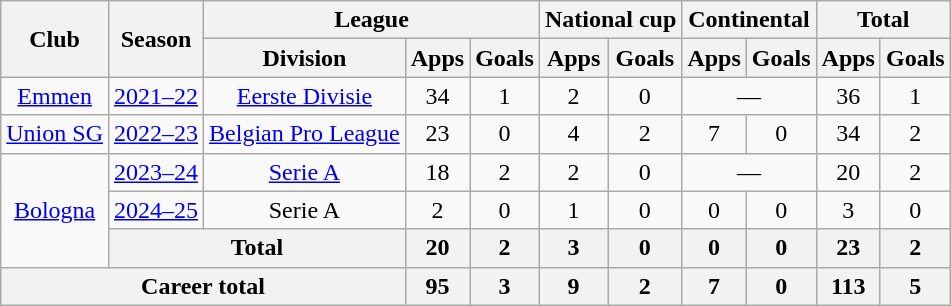<table class="wikitable" style="text-align:center">
<tr>
<th rowspan="2">Club</th>
<th rowspan="2">Season</th>
<th colspan="3">League</th>
<th colspan="2">National cup</th>
<th colspan="2">Continental</th>
<th colspan="2">Total</th>
</tr>
<tr>
<th>Division</th>
<th>Apps</th>
<th>Goals</th>
<th>Apps</th>
<th>Goals</th>
<th>Apps</th>
<th>Goals</th>
<th>Apps</th>
<th>Goals</th>
</tr>
<tr>
<td><a href='#'>Emmen</a></td>
<td><a href='#'>2021–22</a></td>
<td><a href='#'>Eerste Divisie</a></td>
<td>34</td>
<td>1</td>
<td>2</td>
<td>0</td>
<td colspan="2">—</td>
<td>36</td>
<td>1</td>
</tr>
<tr>
<td><a href='#'>Union SG</a></td>
<td><a href='#'>2022–23</a></td>
<td><a href='#'>Belgian Pro League</a></td>
<td>23</td>
<td>0</td>
<td>4</td>
<td>2</td>
<td>7</td>
<td>0</td>
<td>34</td>
<td>2</td>
</tr>
<tr>
<td rowspan="3"><a href='#'>Bologna</a></td>
<td><a href='#'>2023–24</a></td>
<td><a href='#'>Serie A</a></td>
<td>18</td>
<td>2</td>
<td>2</td>
<td>0</td>
<td colspan="2">—</td>
<td>20</td>
<td>2</td>
</tr>
<tr>
<td><a href='#'>2024–25</a></td>
<td>Serie A</td>
<td>2</td>
<td>0</td>
<td>1</td>
<td>0</td>
<td>0</td>
<td>0</td>
<td>3</td>
<td>0</td>
</tr>
<tr>
<th colspan="2">Total</th>
<th>20</th>
<th>2</th>
<th>3</th>
<th>0</th>
<th>0</th>
<th>0</th>
<th>23</th>
<th>2</th>
</tr>
<tr>
<th colspan="3">Career total</th>
<th>95</th>
<th>3</th>
<th>9</th>
<th>2</th>
<th>7</th>
<th>0</th>
<th>113</th>
<th>5</th>
</tr>
</table>
